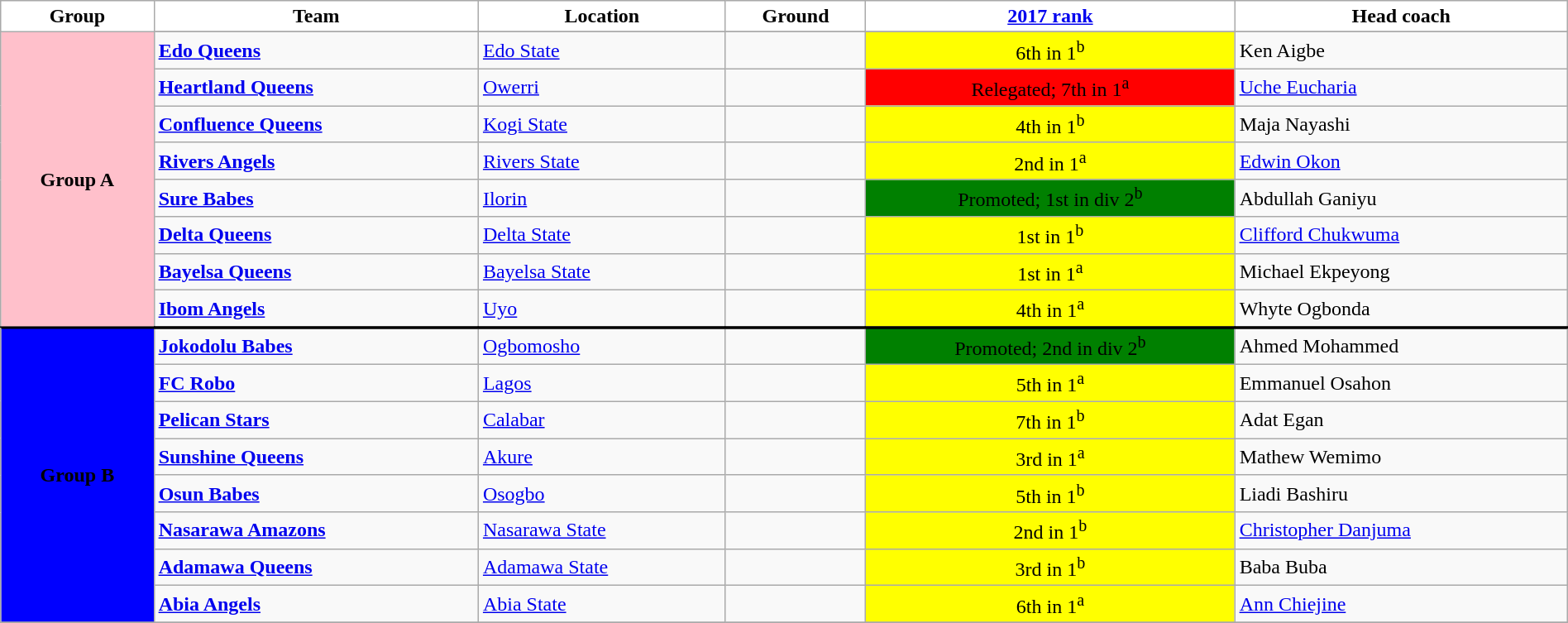<table class="wikitable" style="width:100%; text-align:left">
<tr>
<th style="background:white">Group</th>
<th style="background:white">Team</th>
<th style="background:white">Location</th>
<th style="background:white">Ground</th>
<th style="background:white"><a href='#'>2017 rank</a></th>
<th style="background:white">Head coach</th>
</tr>
<tr>
<th rowspan="9" style="background:pink; text-align:center;"><span>Group A</span></th>
</tr>
<tr>
<td><strong><a href='#'>Edo Queens</a></strong></td>
<td><a href='#'>Edo State</a></td>
<td></td>
<td style="text-align:center;background:yellow;">6th in 1<sup>b</sup></td>
<td>Ken Aigbe</td>
</tr>
<tr>
<td><strong><a href='#'>Heartland Queens</a></strong></td>
<td><a href='#'>Owerri</a></td>
<td></td>
<td style="text-align:center;background:red;">Relegated; 7th in 1<sup>a</sup></td>
<td><a href='#'>Uche Eucharia</a></td>
</tr>
<tr>
<td><strong><a href='#'>Confluence Queens</a></strong></td>
<td><a href='#'>Kogi State</a></td>
<td align=center></td>
<td style="text-align:center;background:yellow;">4th in 1<sup>b</sup></td>
<td>Maja Nayashi</td>
</tr>
<tr>
<td><strong><a href='#'>Rivers Angels</a></strong></td>
<td><a href='#'>Rivers State</a></td>
<td align=center></td>
<td style="text-align:center;background:yellow;">2nd in 1<sup>a</sup></td>
<td><a href='#'>Edwin Okon</a></td>
</tr>
<tr>
<td><strong><a href='#'>Sure Babes</a></strong></td>
<td><a href='#'>Ilorin</a></td>
<td align=center></td>
<td style="text-align:center;background:green;">Promoted; 1st in div 2<sup>b</sup></td>
<td>Abdullah Ganiyu</td>
</tr>
<tr>
<td><strong><a href='#'>Delta Queens</a></strong></td>
<td><a href='#'>Delta State</a></td>
<td align=center></td>
<td style="text-align:center;background:yellow;">1st in 1<sup>b</sup></td>
<td><a href='#'>Clifford Chukwuma</a></td>
</tr>
<tr>
<td><strong><a href='#'>Bayelsa Queens</a></strong></td>
<td><a href='#'>Bayelsa State</a></td>
<td align=center></td>
<td style="text-align:center;background:yellow;">1st in 1<sup>a</sup></td>
<td>Michael Ekpeyong</td>
</tr>
<tr>
<td><strong><a href='#'>Ibom Angels</a></strong></td>
<td><a href='#'>Uyo</a></td>
<td align=center></td>
<td style="text-align:center;background:yellow;">4th in 1<sup>a</sup></td>
<td>Whyte Ogbonda</td>
</tr>
<tr>
</tr>
<tr style = "border-top:2px solid black;">
<th rowspan="9" style="background:blue; text-align:center;"><span>Group B</span></th>
</tr>
<tr style = "border-top:2px solid black;">
<td><strong><a href='#'>Jokodolu Babes</a></strong></td>
<td><a href='#'>Ogbomosho</a></td>
<td align=center></td>
<td style="text-align:center;background:green;">Promoted; 2nd in div 2<sup>b</sup></td>
<td>Ahmed Mohammed</td>
</tr>
<tr>
<td><strong><a href='#'>FC Robo</a></strong></td>
<td><a href='#'>Lagos</a></td>
<td align=center></td>
<td style="text-align:center;background:yellow;">5th in 1<sup>a</sup></td>
<td>Emmanuel Osahon</td>
</tr>
<tr>
<td><strong><a href='#'>Pelican Stars</a></strong></td>
<td><a href='#'>Calabar</a></td>
<td align=center></td>
<td style="text-align:center;background:yellow;">7th in 1<sup>b</sup></td>
<td>Adat Egan</td>
</tr>
<tr>
<td><strong><a href='#'>Sunshine Queens</a></strong></td>
<td><a href='#'>Akure</a></td>
<td align=center></td>
<td style="text-align:center;background:yellow;">3rd in 1<sup>a</sup></td>
<td>Mathew Wemimo</td>
</tr>
<tr>
<td><strong><a href='#'>Osun Babes</a></strong></td>
<td><a href='#'>Osogbo</a></td>
<td align=center></td>
<td style="text-align:center;background:yellow;">5th in 1<sup>b</sup></td>
<td>Liadi Bashiru</td>
</tr>
<tr>
<td><strong><a href='#'>Nasarawa Amazons</a></strong></td>
<td><a href='#'>Nasarawa State</a></td>
<td></td>
<td style="text-align:center;background:yellow;">2nd in 1<sup>b</sup></td>
<td><a href='#'>Christopher Danjuma</a></td>
</tr>
<tr>
<td><strong><a href='#'>Adamawa Queens</a></strong></td>
<td><a href='#'>Adamawa State</a></td>
<td></td>
<td style="text-align:center;background:yellow;">3rd in 1<sup>b</sup></td>
<td>Baba Buba</td>
</tr>
<tr>
<td><strong><a href='#'>Abia Angels</a></strong></td>
<td><a href='#'>Abia State</a></td>
<td style="text-align:center;"></td>
<td style="text-align:center;background:yellow;">6th in 1<sup>a</sup></td>
<td><a href='#'>Ann Chiejine</a></td>
</tr>
<tr>
</tr>
</table>
